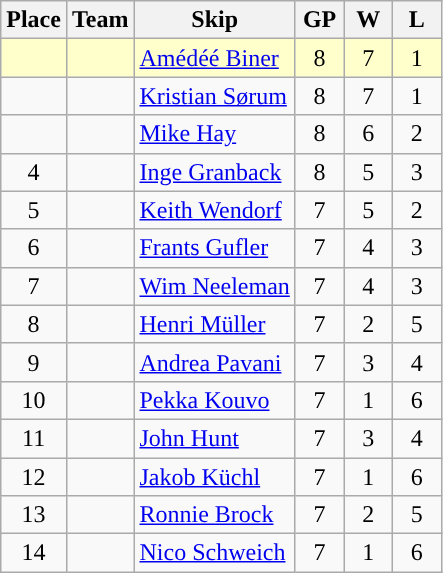<table class="wikitable" style="text-align:center;">
<tr>
<th>Place</th>
<th>Team</th>
<th>Skip</th>
<th width="25">GP</th>
<th width="25">W</th>
<th width="25">L</th>
</tr>
<tr bgcolor="#ffffcc">
<td></td>
<td align=left></td>
<td align=left><a href='#'>Amédéé Biner</a></td>
<td>8</td>
<td>7</td>
<td>1</td>
</tr>
<tr>
<td></td>
<td align=left></td>
<td align=left><a href='#'>Kristian Sørum</a></td>
<td>8</td>
<td>7</td>
<td>1</td>
</tr>
<tr>
<td></td>
<td align=left></td>
<td align=left><a href='#'>Mike Hay</a></td>
<td>8</td>
<td>6</td>
<td>2</td>
</tr>
<tr>
<td>4</td>
<td align=left></td>
<td align=left><a href='#'>Inge Granback</a></td>
<td>8</td>
<td>5</td>
<td>3</td>
</tr>
<tr>
<td>5</td>
<td align=left></td>
<td align=left><a href='#'>Keith Wendorf</a></td>
<td>7</td>
<td>5</td>
<td>2</td>
</tr>
<tr>
<td>6</td>
<td align=left></td>
<td align=left><a href='#'>Frants Gufler</a></td>
<td>7</td>
<td>4</td>
<td>3</td>
</tr>
<tr>
<td>7</td>
<td align=left></td>
<td align=left><a href='#'>Wim Neeleman</a></td>
<td>7</td>
<td>4</td>
<td>3</td>
</tr>
<tr>
<td>8</td>
<td align=left></td>
<td align=left><a href='#'>Henri Müller</a></td>
<td>7</td>
<td>2</td>
<td>5</td>
</tr>
<tr>
<td>9</td>
<td align=left></td>
<td align=left><a href='#'>Andrea Pavani</a></td>
<td>7</td>
<td>3</td>
<td>4</td>
</tr>
<tr>
<td>10</td>
<td align=left></td>
<td align=left><a href='#'>Pekka Kouvo</a></td>
<td>7</td>
<td>1</td>
<td>6</td>
</tr>
<tr>
<td>11</td>
<td align=left></td>
<td align=left><a href='#'>John Hunt</a></td>
<td>7</td>
<td>3</td>
<td>4</td>
</tr>
<tr>
<td>12</td>
<td align=left></td>
<td align=left><a href='#'>Jakob Küchl</a></td>
<td>7</td>
<td>1</td>
<td>6</td>
</tr>
<tr>
<td>13</td>
<td align=left></td>
<td align=left><a href='#'>Ronnie Brock</a></td>
<td>7</td>
<td>2</td>
<td>5</td>
</tr>
<tr>
<td>14</td>
<td align=left></td>
<td align=left><a href='#'>Nico Schweich</a></td>
<td>7</td>
<td>1</td>
<td>6</td>
</tr>
</table>
